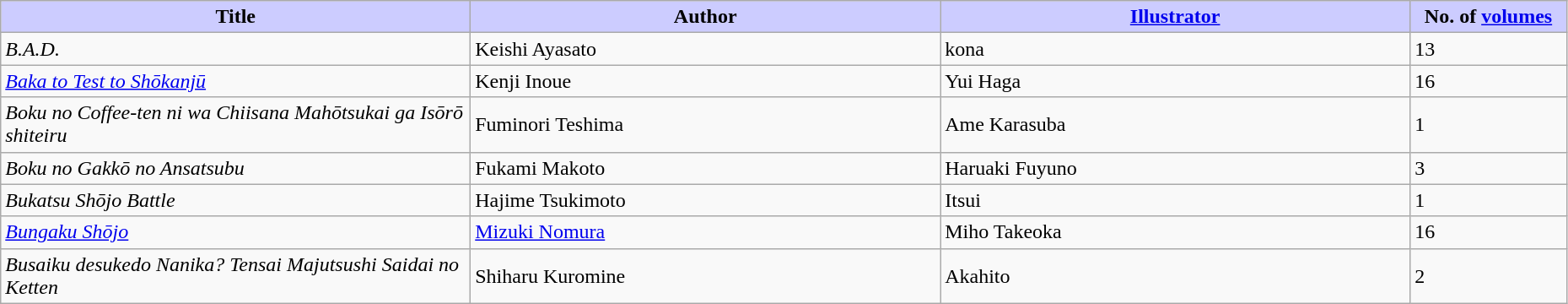<table class="wikitable" style="width: 98%;">
<tr>
<th width=30% style="background:#ccf;">Title</th>
<th width=30% style="background:#ccf;">Author</th>
<th width=30% style="background:#ccf;"><a href='#'>Illustrator</a></th>
<th width=10% style="background:#ccf;">No. of <a href='#'>volumes</a></th>
</tr>
<tr>
<td><em>B.A.D.</em></td>
<td>Keishi Ayasato</td>
<td>kona</td>
<td>13</td>
</tr>
<tr>
<td><em><a href='#'>Baka to Test to Shōkanjū</a></em></td>
<td>Kenji Inoue</td>
<td>Yui Haga</td>
<td>16</td>
</tr>
<tr>
<td><em>Boku no Coffee-ten ni wa Chiisana Mahōtsukai ga Isōrō shiteiru</em></td>
<td>Fuminori Teshima</td>
<td>Ame Karasuba</td>
<td>1</td>
</tr>
<tr>
<td><em>Boku no Gakkō no Ansatsubu</em></td>
<td>Fukami Makoto</td>
<td>Haruaki Fuyuno</td>
<td>3</td>
</tr>
<tr>
<td><em>Bukatsu Shōjo Battle</em></td>
<td>Hajime Tsukimoto</td>
<td>Itsui</td>
<td>1</td>
</tr>
<tr>
<td><em><a href='#'>Bungaku Shōjo</a></em></td>
<td><a href='#'>Mizuki Nomura</a></td>
<td>Miho Takeoka</td>
<td>16</td>
</tr>
<tr>
<td><em>Busaiku desukedo Nanika? Tensai Majutsushi Saidai no Ketten</em></td>
<td>Shiharu Kuromine</td>
<td>Akahito</td>
<td>2</td>
</tr>
</table>
